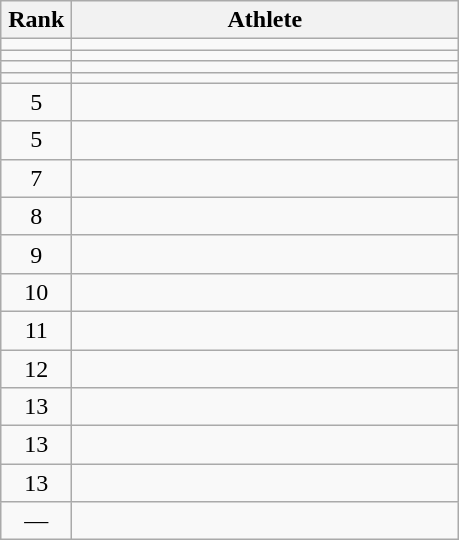<table class="wikitable" style="text-align: center;">
<tr>
<th width=40>Rank</th>
<th width=250>Athlete</th>
</tr>
<tr>
<td></td>
<td align=left></td>
</tr>
<tr>
<td></td>
<td align=left></td>
</tr>
<tr>
<td></td>
<td align=left></td>
</tr>
<tr>
<td></td>
<td align=left></td>
</tr>
<tr>
<td>5</td>
<td align=left></td>
</tr>
<tr>
<td>5</td>
<td align=left></td>
</tr>
<tr>
<td>7</td>
<td align=left></td>
</tr>
<tr>
<td>8</td>
<td align=left></td>
</tr>
<tr>
<td>9</td>
<td align=left></td>
</tr>
<tr>
<td>10</td>
<td align=left></td>
</tr>
<tr>
<td>11</td>
<td align=left></td>
</tr>
<tr>
<td>12</td>
<td align=left></td>
</tr>
<tr>
<td>13</td>
<td align=left></td>
</tr>
<tr>
<td>13</td>
<td align=left></td>
</tr>
<tr>
<td>13</td>
<td align=left></td>
</tr>
<tr>
<td>—</td>
<td align=left></td>
</tr>
</table>
